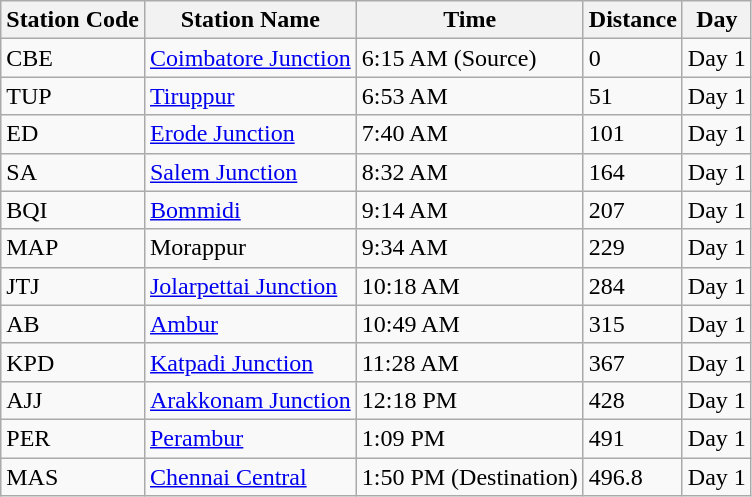<table class="wikitable">
<tr>
<th>Station Code</th>
<th>Station Name</th>
<th>Time</th>
<th>Distance</th>
<th>Day</th>
</tr>
<tr>
<td>CBE</td>
<td><a href='#'>Coimbatore Junction</a></td>
<td>6:15 AM (Source)</td>
<td>0</td>
<td>Day 1</td>
</tr>
<tr>
<td>TUP</td>
<td><a href='#'>Tiruppur</a></td>
<td>6:53 AM</td>
<td>51</td>
<td>Day 1</td>
</tr>
<tr>
<td>ED</td>
<td><a href='#'>Erode Junction</a></td>
<td>7:40 AM</td>
<td>101</td>
<td>Day 1</td>
</tr>
<tr>
<td>SA</td>
<td><a href='#'>Salem Junction</a></td>
<td>8:32 AM</td>
<td>164</td>
<td>Day 1</td>
</tr>
<tr>
<td>BQI</td>
<td><a href='#'>Bommidi</a></td>
<td>9:14 AM</td>
<td>207</td>
<td>Day 1</td>
</tr>
<tr>
<td>MAP</td>
<td>Morappur</td>
<td>9:34 AM</td>
<td>229</td>
<td>Day 1</td>
</tr>
<tr>
<td>JTJ</td>
<td><a href='#'>Jolarpettai Junction</a></td>
<td>10:18 AM</td>
<td>284</td>
<td>Day 1</td>
</tr>
<tr>
<td>AB</td>
<td><a href='#'>Ambur</a></td>
<td>10:49 AM</td>
<td>315</td>
<td>Day 1</td>
</tr>
<tr>
<td>KPD</td>
<td><a href='#'>Katpadi Junction</a></td>
<td>11:28 AM</td>
<td>367</td>
<td>Day 1</td>
</tr>
<tr>
<td>AJJ</td>
<td><a href='#'>Arakkonam Junction</a></td>
<td>12:18 PM</td>
<td>428</td>
<td>Day 1</td>
</tr>
<tr>
<td>PER</td>
<td><a href='#'>Perambur</a></td>
<td>1:09 PM</td>
<td>491</td>
<td>Day 1</td>
</tr>
<tr>
<td>MAS</td>
<td><a href='#'>Chennai Central</a></td>
<td>1:50 PM (Destination)</td>
<td>496.8</td>
<td>Day 1</td>
</tr>
</table>
